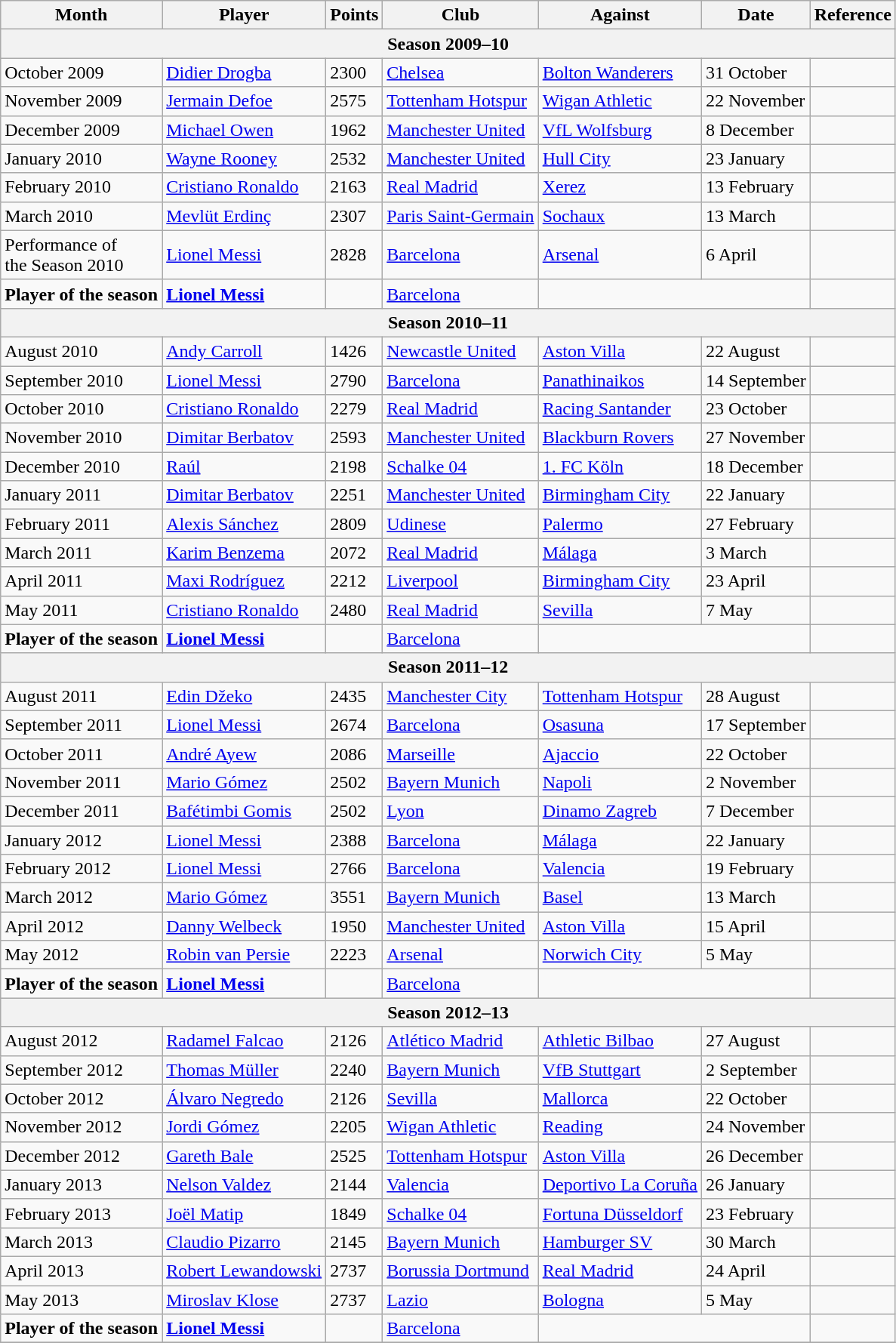<table class="wikitable">
<tr>
<th>Month</th>
<th>Player</th>
<th>Points</th>
<th>Club</th>
<th>Against</th>
<th>Date</th>
<th>Reference</th>
</tr>
<tr>
<th colspan="7">Season 2009–10</th>
</tr>
<tr>
<td>October 2009</td>
<td><a href='#'>Didier Drogba</a></td>
<td>2300</td>
<td><a href='#'>Chelsea</a></td>
<td><a href='#'>Bolton Wanderers</a></td>
<td>31 October</td>
<td></td>
</tr>
<tr>
<td>November 2009</td>
<td><a href='#'>Jermain Defoe</a></td>
<td>2575</td>
<td><a href='#'>Tottenham Hotspur</a></td>
<td><a href='#'>Wigan Athletic</a></td>
<td>22 November</td>
<td></td>
</tr>
<tr>
<td>December 2009</td>
<td><a href='#'>Michael Owen</a></td>
<td>1962</td>
<td><a href='#'>Manchester United</a></td>
<td><a href='#'>VfL Wolfsburg</a></td>
<td>8 December</td>
<td></td>
</tr>
<tr>
<td>January 2010</td>
<td><a href='#'>Wayne Rooney</a></td>
<td>2532</td>
<td><a href='#'>Manchester United</a></td>
<td><a href='#'>Hull City</a></td>
<td>23 January</td>
<td></td>
</tr>
<tr>
<td>February 2010</td>
<td><a href='#'>Cristiano Ronaldo</a></td>
<td>2163</td>
<td><a href='#'>Real Madrid</a></td>
<td><a href='#'>Xerez</a></td>
<td>13 February</td>
<td></td>
</tr>
<tr>
<td>March 2010</td>
<td><a href='#'>Mevlüt Erdinç</a></td>
<td>2307</td>
<td><a href='#'>Paris Saint-Germain</a></td>
<td><a href='#'>Sochaux</a></td>
<td>13 March</td>
<td></td>
</tr>
<tr>
<td>Performance of<br>the Season 2010</td>
<td><a href='#'>Lionel Messi</a></td>
<td>2828</td>
<td><a href='#'>Barcelona</a></td>
<td><a href='#'>Arsenal</a></td>
<td>6 April</td>
<td></td>
</tr>
<tr>
<td><strong>Player of the season</strong></td>
<td><strong><a href='#'>Lionel Messi</a></strong></td>
<td></td>
<td><a href='#'>Barcelona</a></td>
<td colspan="2"></td>
<td></td>
</tr>
<tr>
<th colspan="7">Season 2010–11</th>
</tr>
<tr>
<td>August 2010</td>
<td><a href='#'>Andy Carroll</a></td>
<td>1426</td>
<td><a href='#'>Newcastle United</a></td>
<td><a href='#'>Aston Villa</a></td>
<td>22 August</td>
<td></td>
</tr>
<tr>
<td>September 2010</td>
<td><a href='#'>Lionel Messi</a></td>
<td>2790</td>
<td><a href='#'>Barcelona</a></td>
<td><a href='#'>Panathinaikos</a></td>
<td>14 September</td>
<td></td>
</tr>
<tr>
<td>October 2010</td>
<td><a href='#'>Cristiano Ronaldo</a></td>
<td>2279</td>
<td><a href='#'>Real Madrid</a></td>
<td><a href='#'>Racing Santander</a></td>
<td>23 October</td>
<td></td>
</tr>
<tr>
<td>November 2010</td>
<td><a href='#'>Dimitar Berbatov</a></td>
<td>2593</td>
<td><a href='#'>Manchester United</a></td>
<td><a href='#'>Blackburn Rovers</a></td>
<td>27 November</td>
<td></td>
</tr>
<tr>
<td>December 2010</td>
<td><a href='#'>Raúl</a></td>
<td>2198</td>
<td><a href='#'>Schalke 04</a></td>
<td><a href='#'>1. FC Köln</a></td>
<td>18 December</td>
<td></td>
</tr>
<tr>
<td>January 2011</td>
<td><a href='#'>Dimitar Berbatov</a></td>
<td>2251</td>
<td><a href='#'>Manchester United</a></td>
<td><a href='#'>Birmingham City</a></td>
<td>22 January</td>
<td></td>
</tr>
<tr>
<td>February 2011</td>
<td><a href='#'>Alexis Sánchez</a></td>
<td>2809</td>
<td><a href='#'>Udinese</a></td>
<td><a href='#'>Palermo</a></td>
<td>27 February</td>
<td></td>
</tr>
<tr>
<td>March 2011</td>
<td><a href='#'>Karim Benzema</a></td>
<td>2072</td>
<td><a href='#'>Real Madrid</a></td>
<td><a href='#'>Málaga</a></td>
<td>3 March</td>
<td></td>
</tr>
<tr>
<td>April 2011</td>
<td><a href='#'>Maxi Rodríguez</a></td>
<td>2212</td>
<td><a href='#'>Liverpool</a></td>
<td><a href='#'>Birmingham City</a></td>
<td>23 April</td>
<td></td>
</tr>
<tr>
<td>May 2011</td>
<td><a href='#'>Cristiano Ronaldo</a></td>
<td>2480</td>
<td><a href='#'>Real Madrid</a></td>
<td><a href='#'>Sevilla</a></td>
<td>7 May</td>
<td></td>
</tr>
<tr>
<td><strong>Player of the season</strong></td>
<td><strong><a href='#'>Lionel Messi</a></strong></td>
<td></td>
<td><a href='#'>Barcelona</a></td>
<td colspan="2"></td>
<td></td>
</tr>
<tr>
<th colspan="7">Season 2011–12</th>
</tr>
<tr>
<td>August 2011</td>
<td><a href='#'>Edin Džeko</a></td>
<td>2435</td>
<td><a href='#'>Manchester City</a></td>
<td><a href='#'>Tottenham Hotspur</a></td>
<td>28 August</td>
<td></td>
</tr>
<tr>
<td>September 2011</td>
<td><a href='#'>Lionel Messi</a></td>
<td>2674</td>
<td><a href='#'>Barcelona</a></td>
<td><a href='#'>Osasuna</a></td>
<td>17 September</td>
<td></td>
</tr>
<tr>
<td>October 2011</td>
<td><a href='#'>André Ayew</a></td>
<td>2086</td>
<td><a href='#'>Marseille</a></td>
<td><a href='#'>Ajaccio</a></td>
<td>22 October</td>
<td></td>
</tr>
<tr>
<td>November 2011</td>
<td><a href='#'>Mario Gómez</a></td>
<td>2502</td>
<td><a href='#'>Bayern Munich</a></td>
<td><a href='#'>Napoli</a></td>
<td>2 November</td>
<td></td>
</tr>
<tr>
<td>December 2011</td>
<td><a href='#'>Bafétimbi Gomis</a></td>
<td>2502</td>
<td><a href='#'>Lyon</a></td>
<td><a href='#'>Dinamo Zagreb</a></td>
<td>7 December</td>
<td></td>
</tr>
<tr>
<td>January 2012</td>
<td><a href='#'>Lionel Messi</a></td>
<td>2388</td>
<td><a href='#'>Barcelona</a></td>
<td><a href='#'>Málaga</a></td>
<td>22 January</td>
<td></td>
</tr>
<tr>
<td>February 2012</td>
<td><a href='#'>Lionel Messi</a></td>
<td>2766</td>
<td><a href='#'>Barcelona</a></td>
<td><a href='#'>Valencia</a></td>
<td>19 February</td>
<td></td>
</tr>
<tr>
<td>March 2012</td>
<td><a href='#'>Mario Gómez</a></td>
<td>3551</td>
<td><a href='#'>Bayern Munich</a></td>
<td><a href='#'>Basel</a></td>
<td>13 March</td>
<td></td>
</tr>
<tr>
<td>April 2012</td>
<td><a href='#'>Danny Welbeck</a></td>
<td>1950</td>
<td><a href='#'>Manchester United</a></td>
<td><a href='#'>Aston Villa</a></td>
<td>15 April</td>
<td></td>
</tr>
<tr>
<td>May 2012</td>
<td><a href='#'>Robin van Persie</a></td>
<td>2223</td>
<td><a href='#'>Arsenal</a></td>
<td><a href='#'>Norwich City</a></td>
<td>5 May</td>
<td></td>
</tr>
<tr>
<td><strong>Player of the season</strong></td>
<td><strong><a href='#'>Lionel Messi</a></strong></td>
<td></td>
<td><a href='#'>Barcelona</a></td>
<td colspan="2"></td>
<td></td>
</tr>
<tr>
<th colspan="7">Season 2012–13</th>
</tr>
<tr>
<td>August 2012</td>
<td><a href='#'>Radamel Falcao</a></td>
<td>2126</td>
<td><a href='#'>Atlético Madrid</a></td>
<td><a href='#'>Athletic Bilbao</a></td>
<td>27 August</td>
<td></td>
</tr>
<tr>
<td>September 2012</td>
<td><a href='#'>Thomas Müller</a></td>
<td>2240</td>
<td><a href='#'>Bayern Munich</a></td>
<td><a href='#'>VfB Stuttgart</a></td>
<td>2 September</td>
<td></td>
</tr>
<tr>
<td>October 2012</td>
<td><a href='#'>Álvaro Negredo</a></td>
<td>2126</td>
<td><a href='#'>Sevilla</a></td>
<td><a href='#'>Mallorca</a></td>
<td>22 October</td>
<td></td>
</tr>
<tr>
<td>November 2012</td>
<td><a href='#'>Jordi Gómez</a></td>
<td>2205</td>
<td><a href='#'>Wigan Athletic</a></td>
<td><a href='#'>Reading</a></td>
<td>24 November</td>
<td></td>
</tr>
<tr>
<td>December 2012</td>
<td><a href='#'>Gareth Bale</a></td>
<td>2525</td>
<td><a href='#'>Tottenham Hotspur</a></td>
<td><a href='#'>Aston Villa</a></td>
<td>26 December</td>
<td></td>
</tr>
<tr>
<td>January 2013</td>
<td><a href='#'>Nelson Valdez</a></td>
<td>2144</td>
<td><a href='#'>Valencia</a></td>
<td><a href='#'>Deportivo La Coruña</a></td>
<td>26 January</td>
<td></td>
</tr>
<tr>
<td>February 2013</td>
<td><a href='#'>Joël Matip</a></td>
<td>1849</td>
<td><a href='#'>Schalke 04</a></td>
<td><a href='#'>Fortuna Düsseldorf</a></td>
<td>23 February</td>
<td></td>
</tr>
<tr>
<td>March 2013</td>
<td><a href='#'>Claudio Pizarro</a></td>
<td>2145</td>
<td><a href='#'>Bayern Munich</a></td>
<td><a href='#'>Hamburger SV</a></td>
<td>30 March</td>
<td></td>
</tr>
<tr>
<td>April 2013</td>
<td><a href='#'>Robert Lewandowski</a></td>
<td>2737</td>
<td><a href='#'>Borussia Dortmund</a></td>
<td><a href='#'>Real Madrid</a></td>
<td>24 April</td>
<td></td>
</tr>
<tr>
<td>May 2013</td>
<td><a href='#'>Miroslav Klose</a></td>
<td>2737</td>
<td><a href='#'>Lazio</a></td>
<td><a href='#'>Bologna</a></td>
<td>5 May</td>
<td></td>
</tr>
<tr>
<td><strong>Player of the season</strong></td>
<td><strong><a href='#'>Lionel Messi</a></strong></td>
<td></td>
<td><a href='#'>Barcelona</a></td>
<td colspan="2"></td>
<td></td>
</tr>
<tr>
</tr>
</table>
